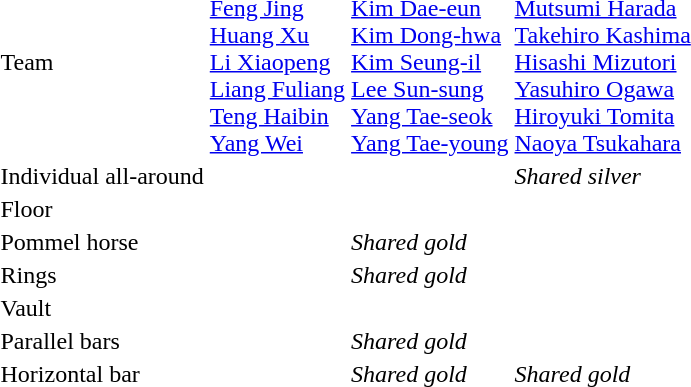<table>
<tr>
<td>Team<br></td>
<td><br><a href='#'>Feng Jing</a><br><a href='#'>Huang Xu</a><br><a href='#'>Li Xiaopeng</a><br><a href='#'>Liang Fuliang</a><br><a href='#'>Teng Haibin</a><br><a href='#'>Yang Wei</a></td>
<td><br><a href='#'>Kim Dae-eun</a><br><a href='#'>Kim Dong-hwa</a><br><a href='#'>Kim Seung-il</a><br><a href='#'>Lee Sun-sung</a><br><a href='#'>Yang Tae-seok</a><br><a href='#'>Yang Tae-young</a></td>
<td><br><a href='#'>Mutsumi Harada</a><br><a href='#'>Takehiro Kashima</a><br><a href='#'>Hisashi Mizutori</a><br><a href='#'>Yasuhiro Ogawa</a><br><a href='#'>Hiroyuki Tomita</a><br><a href='#'>Naoya Tsukahara</a></td>
</tr>
<tr>
<td rowspan=2>Individual all-around<br></td>
<td rowspan=2></td>
<td></td>
<td rowspan=2><em>Shared silver</em></td>
</tr>
<tr>
<td></td>
</tr>
<tr>
<td>Floor<br></td>
<td></td>
<td></td>
<td></td>
</tr>
<tr>
<td rowspan=2>Pommel horse<br></td>
<td></td>
<td rowspan=2><em>Shared gold</em></td>
<td rowspan=2></td>
</tr>
<tr>
<td></td>
</tr>
<tr>
<td rowspan=2>Rings<br></td>
<td></td>
<td rowspan=2><em>Shared gold</em></td>
<td></td>
</tr>
<tr>
<td></td>
<td></td>
</tr>
<tr>
<td>Vault<br></td>
<td></td>
<td></td>
<td></td>
</tr>
<tr>
<td rowspan=2>Parallel bars<br></td>
<td></td>
<td rowspan=2><em>Shared gold</em></td>
<td rowspan=2></td>
</tr>
<tr>
<td></td>
</tr>
<tr>
<td rowspan=3>Horizontal bar<br></td>
<td></td>
<td rowspan=3><em>Shared gold</em></td>
<td rowspan=3><em>Shared gold</em></td>
</tr>
<tr>
<td></td>
</tr>
<tr>
<td></td>
</tr>
</table>
